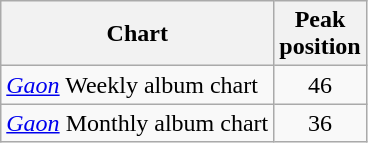<table class="wikitable sortable">
<tr>
<th>Chart</th>
<th>Peak<br>position</th>
</tr>
<tr>
<td><em><a href='#'>Gaon</a></em> Weekly album chart</td>
<td align="center">46</td>
</tr>
<tr>
<td><em><a href='#'>Gaon</a></em> Monthly album chart</td>
<td align="center">36</td>
</tr>
</table>
